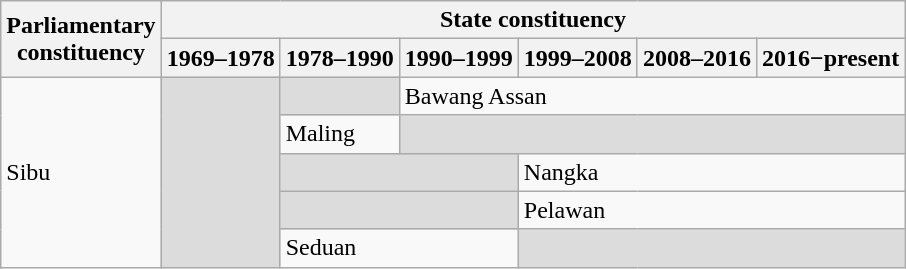<table class="wikitable">
<tr>
<th rowspan="2">Parliamentary<br>constituency</th>
<th colspan="6">State constituency</th>
</tr>
<tr>
<th>1969–1978</th>
<th>1978–1990</th>
<th>1990–1999</th>
<th>1999–2008</th>
<th>2008–2016</th>
<th>2016−present</th>
</tr>
<tr>
<td rowspan="5">Sibu</td>
<td rowspan="5" bgcolor="dcdcdc"></td>
<td bgcolor="dcdcdc"></td>
<td colspan="4">Bawang Assan</td>
</tr>
<tr>
<td>Maling</td>
<td colspan="4" bgcolor="dcdcdc"></td>
</tr>
<tr>
<td colspan="2" bgcolor="dcdcdc"></td>
<td colspan="3">Nangka</td>
</tr>
<tr>
<td colspan="2" bgcolor="dcdcdc"></td>
<td colspan="3">Pelawan</td>
</tr>
<tr>
<td colspan="2">Seduan</td>
<td colspan="3" bgcolor="dcdcdc"></td>
</tr>
</table>
